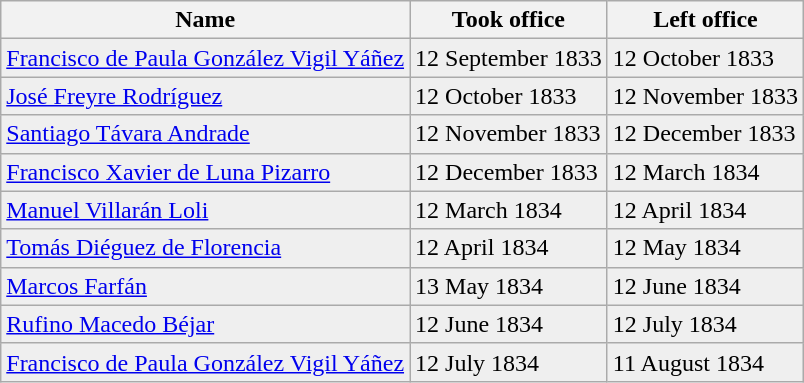<table class="wikitable">
<tr>
<th>Name</th>
<th>Took office</th>
<th>Left office</th>
</tr>
<tr bgcolor="efefef">
<td><a href='#'>Francisco de Paula González Vigil Yáñez</a></td>
<td>12 September 1833</td>
<td>12 October 1833</td>
</tr>
<tr bgcolor="efefef">
<td><a href='#'>José Freyre Rodríguez</a></td>
<td>12 October 1833</td>
<td>12 November 1833</td>
</tr>
<tr bgcolor="efefef">
<td><a href='#'>Santiago Távara Andrade</a></td>
<td>12 November 1833</td>
<td>12 December 1833</td>
</tr>
<tr bgcolor="efefef">
<td><a href='#'>Francisco Xavier de Luna Pizarro</a></td>
<td>12 December 1833</td>
<td>12 March 1834</td>
</tr>
<tr bgcolor="efefef">
<td><a href='#'>Manuel Villarán Loli</a></td>
<td>12 March 1834</td>
<td>12 April 1834</td>
</tr>
<tr bgcolor="efefef">
<td><a href='#'>Tomás Diéguez de Florencia</a></td>
<td>12 April 1834</td>
<td>12 May 1834</td>
</tr>
<tr bgcolor="efefef">
<td><a href='#'>Marcos Farfán</a></td>
<td>13 May 1834</td>
<td>12 June 1834</td>
</tr>
<tr bgcolor="efefef">
<td><a href='#'>Rufino Macedo Béjar</a></td>
<td>12 June 1834</td>
<td>12 July 1834</td>
</tr>
<tr bgcolor="efefef">
<td><a href='#'>Francisco de Paula González Vigil Yáñez</a></td>
<td>12 July 1834</td>
<td>11 August 1834</td>
</tr>
</table>
